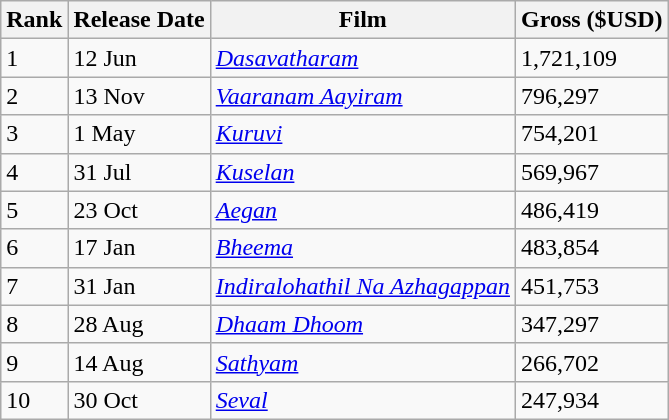<table class="wikitable">
<tr>
<th>Rank</th>
<th>Release Date</th>
<th>Film</th>
<th>Gross ($USD)</th>
</tr>
<tr>
<td>1</td>
<td>12 Jun</td>
<td><a href='#'><em>Dasavatharam</em></a></td>
<td>1,721,109</td>
</tr>
<tr>
<td>2</td>
<td>13 Nov</td>
<td><em><a href='#'>Vaaranam Aayiram</a></em></td>
<td>796,297</td>
</tr>
<tr>
<td>3</td>
<td>1 May</td>
<td><em><a href='#'>Kuruvi</a></em></td>
<td>754,201</td>
</tr>
<tr>
<td>4</td>
<td>31 Jul</td>
<td><em><a href='#'>Kuselan</a></em></td>
<td>569,967</td>
</tr>
<tr>
<td>5</td>
<td>23 Oct</td>
<td><em><a href='#'>Aegan</a></em></td>
<td>486,419</td>
</tr>
<tr>
<td>6</td>
<td>17 Jan</td>
<td><em><a href='#'>Bheema</a></em></td>
<td>483,854</td>
</tr>
<tr>
<td>7</td>
<td>31 Jan</td>
<td><em><a href='#'>Indiralohathil Na Azhagappan</a></em></td>
<td>451,753</td>
</tr>
<tr>
<td>8</td>
<td>28 Aug</td>
<td><em><a href='#'>Dhaam Dhoom</a></em></td>
<td>347,297</td>
</tr>
<tr>
<td>9</td>
<td>14 Aug</td>
<td><a href='#'><em>Sathyam</em></a></td>
<td>266,702</td>
</tr>
<tr>
<td>10</td>
<td>30 Oct</td>
<td><em><a href='#'>Seval</a></em></td>
<td>247,934</td>
</tr>
</table>
